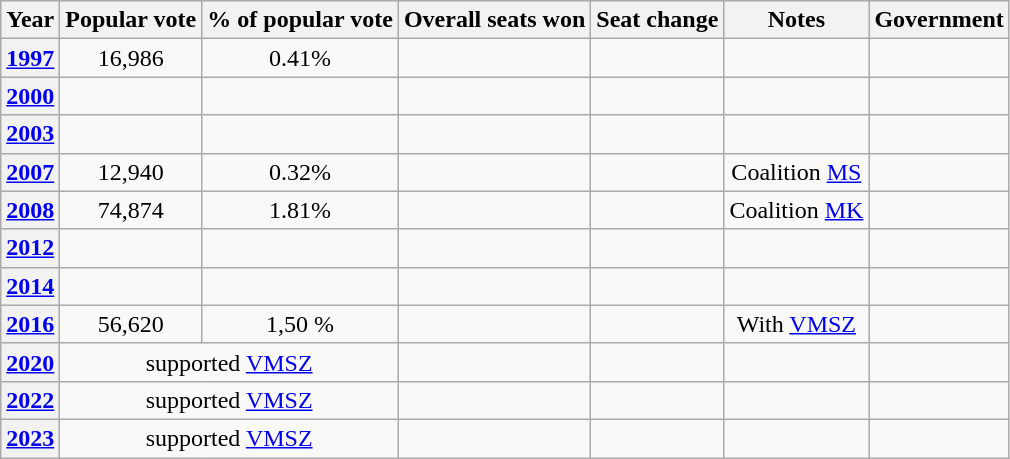<table class="wikitable sortable" style="text-align:center">
<tr>
<th>Year</th>
<th>Popular vote</th>
<th>% of popular vote</th>
<th>Overall seats won</th>
<th>Seat change</th>
<th>Notes</th>
<th>Government</th>
</tr>
<tr>
<th><a href='#'>1997</a></th>
<td>16,986</td>
<td>0.41%</td>
<td></td>
<td></td>
<td></td>
<td></td>
</tr>
<tr>
<th><a href='#'>2000</a></th>
<td></td>
<td></td>
<td></td>
<td></td>
<td></td>
<td></td>
</tr>
<tr>
<th><a href='#'>2003</a></th>
<td></td>
<td></td>
<td></td>
<td></td>
<td></td>
<td></td>
</tr>
<tr>
<th><a href='#'>2007</a></th>
<td>12,940</td>
<td>0.32%</td>
<td></td>
<td></td>
<td>Coalition <a href='#'>MS</a></td>
<td></td>
</tr>
<tr>
<th><a href='#'>2008</a></th>
<td>74,874</td>
<td>1.81%</td>
<td></td>
<td></td>
<td>Coalition <a href='#'>MK</a></td>
<td></td>
</tr>
<tr>
<th><a href='#'>2012</a></th>
<td></td>
<td></td>
<td></td>
<td></td>
<td></td>
<td></td>
</tr>
<tr>
<th><a href='#'>2014</a></th>
<td></td>
<td></td>
<td></td>
<td></td>
<td></td>
<td></td>
</tr>
<tr>
<th><a href='#'>2016</a></th>
<td>56,620</td>
<td>1,50 %</td>
<td></td>
<td></td>
<td>With <a href='#'>VMSZ</a></td>
<td></td>
</tr>
<tr>
<th><a href='#'>2020</a></th>
<td colspan="2">supported <a href='#'>VMSZ</a></td>
<td></td>
<td></td>
<td></td>
<td></td>
</tr>
<tr>
<th><a href='#'>2022</a></th>
<td colspan="2">supported <a href='#'>VMSZ</a></td>
<td></td>
<td></td>
<td></td>
<td></td>
</tr>
<tr>
<th><a href='#'>2023</a></th>
<td colspan="2">supported <a href='#'>VMSZ</a></td>
<td></td>
<td></td>
<td></td>
<td></td>
</tr>
</table>
